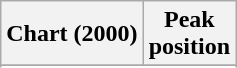<table class="wikitable sortable plainrowheaders" style="text-align:center">
<tr>
<th>Chart (2000)</th>
<th>Peak<br>position</th>
</tr>
<tr>
</tr>
<tr>
</tr>
<tr>
</tr>
</table>
